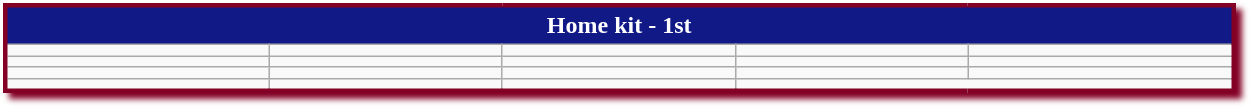<table class="wikitable collapsible collapsed" style="width:65%; border:solid 3px #840126; box-shadow: 4px 4px 4px #840126;">
<tr style="text-align:center; background-color:#111987; color:#FFFFFF; font-weight:bold;">
<td colspan=5>Home kit - 1st</td>
</tr>
<tr>
<td></td>
<td></td>
<td></td>
<td></td>
<td></td>
</tr>
<tr>
<td></td>
<td></td>
<td></td>
<td></td>
<td></td>
</tr>
<tr>
<td></td>
<td></td>
<td></td>
<td></td>
<td></td>
</tr>
<tr>
<td></td>
<td></td>
<td></td>
</tr>
</table>
